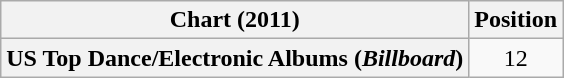<table class="wikitable plainrowheaders">
<tr>
<th>Chart (2011)</th>
<th>Position</th>
</tr>
<tr>
<th scope="row">US Top Dance/Electronic Albums (<em>Billboard</em>)</th>
<td align="center">12</td>
</tr>
</table>
